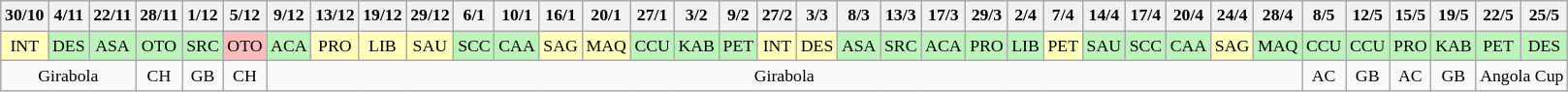<table class="wikitable" style="font-size: 74%; text-align:center;">
<tr>
<th align=center>30/10</th>
<th align=center>4/11</th>
<th align=center>22/11</th>
<th align=center>28/11</th>
<th align=center>1/12</th>
<th align=center>5/12</th>
<th align=center>9/12</th>
<th align=center>13/12</th>
<th align=center>19/12</th>
<th align=center>29/12</th>
<th align=center>6/1</th>
<th align=center>10/1</th>
<th align=center>16/1</th>
<th align=center>20/1</th>
<th align=center>27/1</th>
<th align=center>3/2</th>
<th align=center>9/2</th>
<th align=center>27/2</th>
<th align=center>3/3</th>
<th align=center>8/3</th>
<th align=center>13/3</th>
<th align=center>17/3</th>
<th align=center>29/3</th>
<th align=center>2/4</th>
<th align=center>7/4</th>
<th align=center>14/4</th>
<th align=center>17/4</th>
<th align=center>20/4</th>
<th align=center>24/4</th>
<th align=center>28/4</th>
<th align=center>8/5</th>
<th align=center>12/5</th>
<th align=center>15/5</th>
<th align=center>19/5</th>
<th align=center>22/5</th>
<th align=center>25/5</th>
</tr>
<tr align=center>
<td bgcolor=#ffffbb>INT</td>
<td bgcolor=#bbf3bb>DES</td>
<td bgcolor=#bbf3bb>ASA</td>
<td bgcolor=#bbf3bb>OTO</td>
<td bgcolor=#bbf3bb>SRC</td>
<td bgcolor=#ffbbbb>OTO</td>
<td bgcolor=#bbf3bb>ACA</td>
<td bgcolor=#ffffbb>PRO</td>
<td bgcolor=#ffffbb>LIB</td>
<td bgcolor=#ffffbb>SAU</td>
<td bgcolor=#bbf3bb>SCC</td>
<td bgcolor=#bbf3bb>CAA</td>
<td bgcolor=#ffffbb>SAG</td>
<td bgcolor=#ffffbb>MAQ</td>
<td bgcolor=#bbf3bb>CCU</td>
<td bgcolor=#bbf3bb>KAB</td>
<td bgcolor=#bbf3bb>PET</td>
<td bgcolor=#ffffbb>INT</td>
<td bgcolor=#ffffbb>DES</td>
<td bgcolor=#bbf3bb>ASA</td>
<td bgcolor=#bbf3bb>SRC</td>
<td bgcolor=#bbf3bb>ACA</td>
<td bgcolor=#bbf3bb>PRO</td>
<td bgcolor=#bbf3bb>LIB</td>
<td bgcolor=#ffffbb>PET</td>
<td bgcolor=#bbf3bb>SAU</td>
<td bgcolor=#bbf3bb>SCC</td>
<td bgcolor=#bbf3bb>CAA</td>
<td bgcolor=#ffffbb>SAG</td>
<td bgcolor=#bbf3bb>MAQ</td>
<td bgcolor=#bbf3bb>CCU</td>
<td bgcolor=#bbf3bb>CCU</td>
<td bgcolor=#bbf3bb>PRO</td>
<td bgcolor=#bbf3bb>KAB</td>
<td bgcolor=#bbf3bb>PET</td>
<td bgcolor=#bbf3bb>DES</td>
</tr>
<tr align=center>
<td colspan=3>Girabola</td>
<td>CH</td>
<td>GB</td>
<td>CH</td>
<td colspan=24>Girabola</td>
<td>AC</td>
<td>GB</td>
<td>AC</td>
<td>GB</td>
<td colspan=2>Angola Cup</td>
</tr>
</table>
